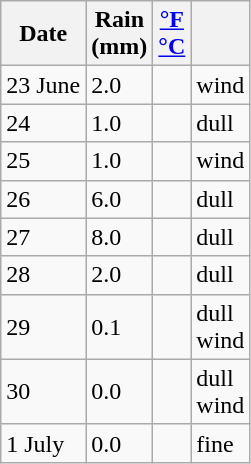<table class="wikitable floatright">
<tr>
<th>Date</th>
<th>Rain<br>(mm)</th>
<th><a href='#'>°F</a><br><a href='#'>°C</a></th>
<th></th>
</tr>
<tr>
<td>23 June</td>
<td>2.0</td>
<td></td>
<td>wind</td>
</tr>
<tr>
<td>24</td>
<td>1.0</td>
<td></td>
<td>dull</td>
</tr>
<tr>
<td>25</td>
<td>1.0</td>
<td></td>
<td>wind</td>
</tr>
<tr>
<td>26</td>
<td>6.0</td>
<td></td>
<td>dull</td>
</tr>
<tr>
<td>27</td>
<td>8.0</td>
<td></td>
<td>dull</td>
</tr>
<tr>
<td>28</td>
<td>2.0</td>
<td></td>
<td>dull</td>
</tr>
<tr>
<td>29</td>
<td>0.1</td>
<td></td>
<td>dull<br>wind</td>
</tr>
<tr>
<td>30</td>
<td>0.0</td>
<td></td>
<td>dull<br>wind</td>
</tr>
<tr>
<td>1 July</td>
<td>0.0</td>
<td></td>
<td>fine</td>
</tr>
</table>
